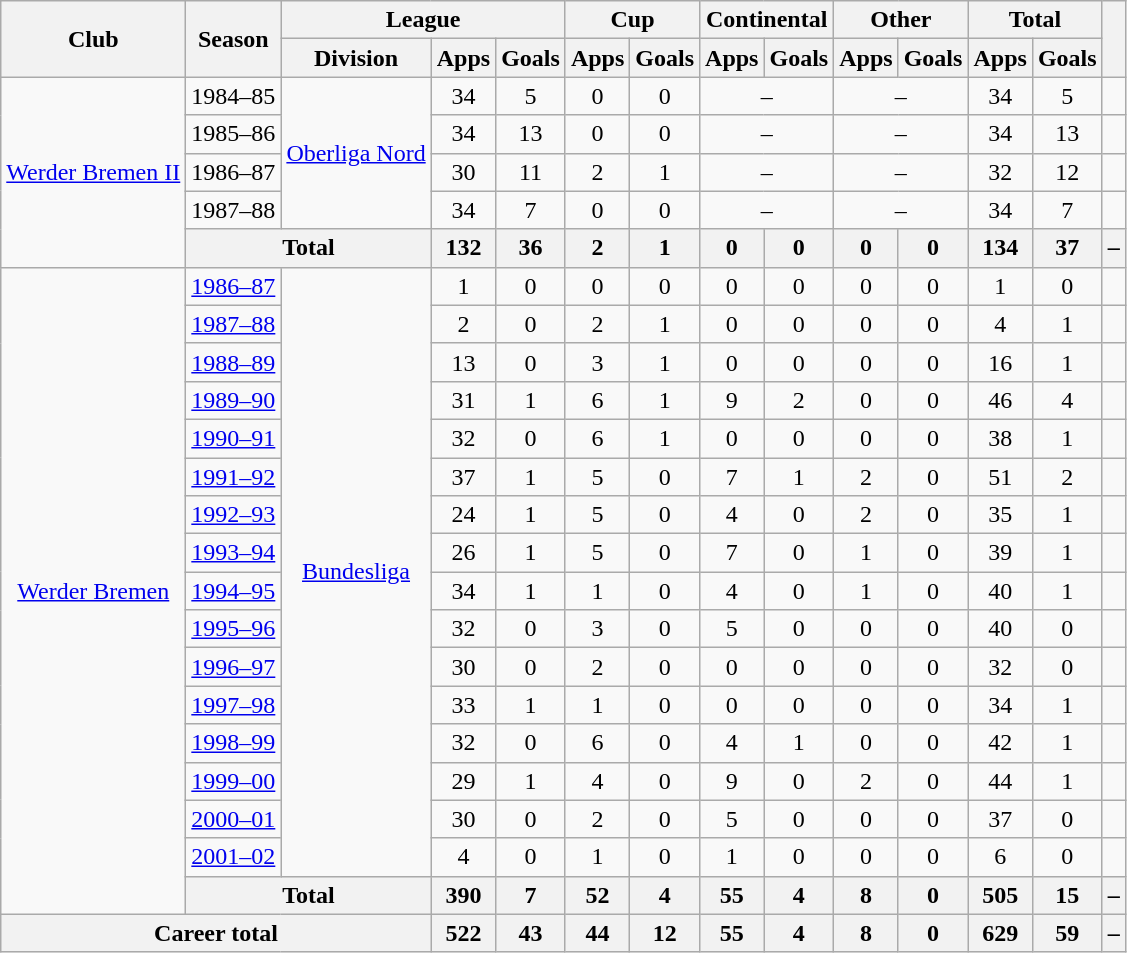<table class="wikitable" style="text-align: center">
<tr>
<th rowspan="2">Club</th>
<th rowspan="2">Season</th>
<th colspan="3">League</th>
<th colspan="2">Cup</th>
<th colspan="2">Continental</th>
<th colspan="2">Other</th>
<th colspan="2">Total</th>
<th rowspan="2"></th>
</tr>
<tr>
<th>Division</th>
<th>Apps</th>
<th>Goals</th>
<th>Apps</th>
<th>Goals</th>
<th>Apps</th>
<th>Goals</th>
<th>Apps</th>
<th>Goals</th>
<th>Apps</th>
<th>Goals</th>
</tr>
<tr>
<td rowspan="5"><a href='#'>Werder Bremen II</a></td>
<td>1984–85</td>
<td rowspan="4"><a href='#'>Oberliga Nord</a></td>
<td>34</td>
<td>5</td>
<td>0</td>
<td>0</td>
<td colspan="2">–</td>
<td colspan="2">–</td>
<td>34</td>
<td>5</td>
<td></td>
</tr>
<tr>
<td>1985–86</td>
<td>34</td>
<td>13</td>
<td>0</td>
<td>0</td>
<td colspan="2">–</td>
<td colspan="2">–</td>
<td>34</td>
<td>13</td>
<td></td>
</tr>
<tr>
<td>1986–87</td>
<td>30</td>
<td>11</td>
<td>2</td>
<td>1</td>
<td colspan="2">–</td>
<td colspan="2">–</td>
<td>32</td>
<td>12</td>
<td></td>
</tr>
<tr>
<td>1987–88</td>
<td>34</td>
<td>7</td>
<td>0</td>
<td>0</td>
<td colspan="2">–</td>
<td colspan="2">–</td>
<td>34</td>
<td>7</td>
<td></td>
</tr>
<tr>
<th colspan="2">Total</th>
<th>132</th>
<th>36</th>
<th>2</th>
<th>1</th>
<th>0</th>
<th>0</th>
<th>0</th>
<th>0</th>
<th>134</th>
<th>37</th>
<th>–</th>
</tr>
<tr>
<td rowspan="17"><a href='#'>Werder Bremen</a></td>
<td><a href='#'>1986–87</a></td>
<td rowspan="16"><a href='#'>Bundesliga</a></td>
<td>1</td>
<td>0</td>
<td>0</td>
<td>0</td>
<td>0</td>
<td>0</td>
<td>0</td>
<td>0</td>
<td>1</td>
<td>0</td>
<td></td>
</tr>
<tr>
<td><a href='#'>1987–88</a></td>
<td>2</td>
<td>0</td>
<td>2</td>
<td>1</td>
<td>0</td>
<td>0</td>
<td>0</td>
<td>0</td>
<td>4</td>
<td>1</td>
<td></td>
</tr>
<tr>
<td><a href='#'>1988–89</a></td>
<td>13</td>
<td>0</td>
<td>3</td>
<td>1</td>
<td>0</td>
<td>0</td>
<td>0</td>
<td>0</td>
<td>16</td>
<td>1</td>
<td></td>
</tr>
<tr>
<td><a href='#'>1989–90</a></td>
<td>31</td>
<td>1</td>
<td>6</td>
<td>1</td>
<td>9</td>
<td>2</td>
<td>0</td>
<td>0</td>
<td>46</td>
<td>4</td>
<td></td>
</tr>
<tr>
<td><a href='#'>1990–91</a></td>
<td>32</td>
<td>0</td>
<td>6</td>
<td>1</td>
<td>0</td>
<td>0</td>
<td>0</td>
<td>0</td>
<td>38</td>
<td>1</td>
<td></td>
</tr>
<tr>
<td><a href='#'>1991–92</a></td>
<td>37</td>
<td>1</td>
<td>5</td>
<td>0</td>
<td>7</td>
<td>1</td>
<td>2</td>
<td>0</td>
<td>51</td>
<td>2</td>
<td></td>
</tr>
<tr>
<td><a href='#'>1992–93</a></td>
<td>24</td>
<td>1</td>
<td>5</td>
<td>0</td>
<td>4</td>
<td>0</td>
<td>2</td>
<td>0</td>
<td>35</td>
<td>1</td>
<td></td>
</tr>
<tr>
<td><a href='#'>1993–94</a></td>
<td>26</td>
<td>1</td>
<td>5</td>
<td>0</td>
<td>7</td>
<td>0</td>
<td>1</td>
<td>0</td>
<td>39</td>
<td>1</td>
<td></td>
</tr>
<tr>
<td><a href='#'>1994–95</a></td>
<td>34</td>
<td>1</td>
<td>1</td>
<td>0</td>
<td>4</td>
<td>0</td>
<td>1</td>
<td>0</td>
<td>40</td>
<td>1</td>
<td></td>
</tr>
<tr>
<td><a href='#'>1995–96</a></td>
<td>32</td>
<td>0</td>
<td>3</td>
<td>0</td>
<td>5</td>
<td>0</td>
<td>0</td>
<td>0</td>
<td>40</td>
<td>0</td>
<td></td>
</tr>
<tr>
<td><a href='#'>1996–97</a></td>
<td>30</td>
<td>0</td>
<td>2</td>
<td>0</td>
<td>0</td>
<td>0</td>
<td>0</td>
<td>0</td>
<td>32</td>
<td>0</td>
<td></td>
</tr>
<tr>
<td><a href='#'>1997–98</a></td>
<td>33</td>
<td>1</td>
<td>1</td>
<td>0</td>
<td>0</td>
<td>0</td>
<td>0</td>
<td>0</td>
<td>34</td>
<td>1</td>
<td></td>
</tr>
<tr>
<td><a href='#'>1998–99</a></td>
<td>32</td>
<td>0</td>
<td>6</td>
<td>0</td>
<td>4</td>
<td>1</td>
<td>0</td>
<td>0</td>
<td>42</td>
<td>1</td>
<td></td>
</tr>
<tr>
<td><a href='#'>1999–00</a></td>
<td>29</td>
<td>1</td>
<td>4</td>
<td>0</td>
<td>9</td>
<td>0</td>
<td>2</td>
<td>0</td>
<td>44</td>
<td>1</td>
<td></td>
</tr>
<tr>
<td><a href='#'>2000–01</a></td>
<td>30</td>
<td>0</td>
<td>2</td>
<td>0</td>
<td>5</td>
<td>0</td>
<td>0</td>
<td>0</td>
<td>37</td>
<td>0</td>
<td></td>
</tr>
<tr>
<td><a href='#'>2001–02</a></td>
<td>4</td>
<td>0</td>
<td>1</td>
<td>0</td>
<td>1</td>
<td>0</td>
<td>0</td>
<td>0</td>
<td>6</td>
<td>0</td>
<td></td>
</tr>
<tr>
<th colspan="2">Total</th>
<th>390</th>
<th>7</th>
<th>52</th>
<th>4</th>
<th>55</th>
<th>4</th>
<th>8</th>
<th>0</th>
<th>505</th>
<th>15</th>
<th>–</th>
</tr>
<tr>
<th colspan="3">Career total</th>
<th>522</th>
<th>43</th>
<th>44</th>
<th>12</th>
<th>55</th>
<th>4</th>
<th>8</th>
<th>0</th>
<th>629</th>
<th>59</th>
<th>–</th>
</tr>
</table>
